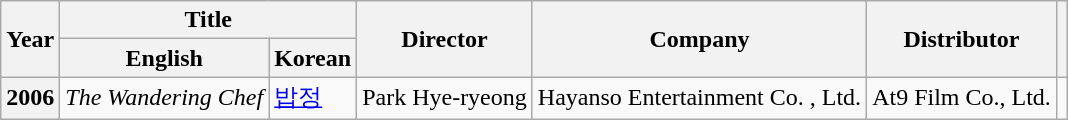<table class="wikitable sortable plainrowheaders">
<tr>
<th rowspan="2" scope="col">Year</th>
<th colspan="2" scope="col">Title</th>
<th rowspan="2">Director</th>
<th rowspan="2" scope="col">Company</th>
<th rowspan="2">Distributor</th>
<th rowspan="2" scope="col" class="unsortable"></th>
</tr>
<tr>
<th>English</th>
<th>Korean</th>
</tr>
<tr>
<th scope="row">2006</th>
<td><em>The Wandering Chef</em></td>
<td><a href='#'>밥정</a></td>
<td>Park Hye-ryeong</td>
<td>Hayanso Entertainment Co. , Ltd.</td>
<td>At9 Film Co., Ltd.</td>
<td></td>
</tr>
</table>
